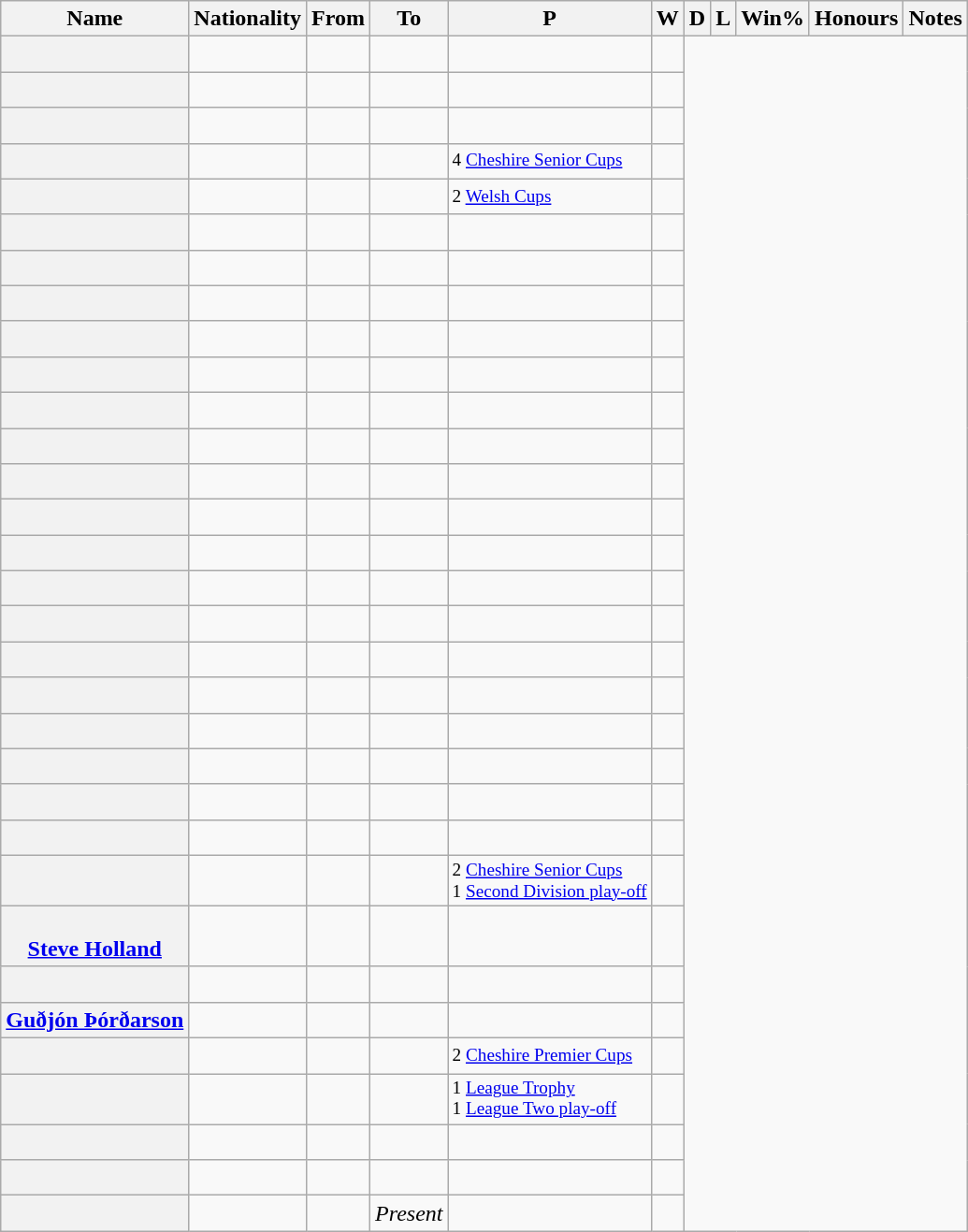<table class="wikitable plainrowheaders sortable">
<tr>
<th scope="col">Name</th>
<th scope="col">Nationality</th>
<th scope="col">From</th>
<th scope="col">To</th>
<th scope="col">P</th>
<th scope="col">W</th>
<th scope="col">D</th>
<th scope="col">L</th>
<th scope="col">Win%</th>
<th scope="col" class="unsortable">Honours</th>
<th scope="col" class="unsortable">Notes</th>
</tr>
<tr>
<th scope="row"></th>
<td></td>
<td></td>
<td><br></td>
<td></td>
<td></td>
</tr>
<tr>
<th scope="row"></th>
<td></td>
<td></td>
<td><br></td>
<td></td>
<td></td>
</tr>
<tr>
<th scope="row"></th>
<td></td>
<td></td>
<td><br></td>
<td></td>
<td></td>
</tr>
<tr>
<th scope="row"></th>
<td></td>
<td></td>
<td><br></td>
<td align=left style="font-size: 80%">4 <a href='#'>Cheshire Senior Cups</a></td>
<td></td>
</tr>
<tr>
<th scope="row"></th>
<td></td>
<td></td>
<td><br></td>
<td align=left style="font-size: 80%">2 <a href='#'>Welsh Cups</a></td>
<td></td>
</tr>
<tr>
<th scope="row"></th>
<td></td>
<td></td>
<td><br></td>
<td></td>
<td></td>
</tr>
<tr>
<th scope="row"></th>
<td></td>
<td></td>
<td><br></td>
<td></td>
<td></td>
</tr>
<tr>
<th scope="row"></th>
<td></td>
<td></td>
<td><br></td>
<td></td>
<td></td>
</tr>
<tr>
<th scope="row"></th>
<td></td>
<td></td>
<td><br></td>
<td></td>
<td></td>
</tr>
<tr>
<th scope="row"></th>
<td></td>
<td></td>
<td><br></td>
<td></td>
<td></td>
</tr>
<tr>
<th scope="row"></th>
<td></td>
<td></td>
<td><br></td>
<td></td>
<td></td>
</tr>
<tr>
<th scope="row"></th>
<td></td>
<td></td>
<td><br></td>
<td></td>
<td></td>
</tr>
<tr>
<th scope="row"></th>
<td></td>
<td></td>
<td><br></td>
<td></td>
<td></td>
</tr>
<tr>
<th scope="row"></th>
<td></td>
<td></td>
<td><br></td>
<td></td>
<td></td>
</tr>
<tr>
<th scope="row"></th>
<td></td>
<td></td>
<td><br></td>
<td></td>
<td></td>
</tr>
<tr>
<th scope="row"></th>
<td></td>
<td></td>
<td><br></td>
<td></td>
<td></td>
</tr>
<tr>
<th scope="row"></th>
<td></td>
<td></td>
<td><br></td>
<td></td>
<td></td>
</tr>
<tr>
<th scope="row"></th>
<td></td>
<td></td>
<td><br></td>
<td></td>
<td></td>
</tr>
<tr>
<th scope="row"></th>
<td></td>
<td></td>
<td><br></td>
<td></td>
<td></td>
</tr>
<tr>
<th scope="row"></th>
<td></td>
<td></td>
<td><br></td>
<td></td>
<td></td>
</tr>
<tr>
<th scope="row"></th>
<td></td>
<td></td>
<td><br></td>
<td></td>
<td></td>
</tr>
<tr>
<th scope="row"></th>
<td></td>
<td></td>
<td><br></td>
<td></td>
<td></td>
</tr>
<tr>
<th scope="row"></th>
<td></td>
<td></td>
<td><br></td>
<td></td>
<td></td>
</tr>
<tr>
<th scope="row"></th>
<td></td>
<td></td>
<td><br></td>
<td align=left style="font-size: 80%">2 <a href='#'>Cheshire Senior Cups</a><br>1 <a href='#'>Second Division play-off</a></td>
<td></td>
</tr>
<tr>
<th scope="row"><br><a href='#'>Steve Holland</a></th>
<td><br></td>
<td></td>
<td><br></td>
<td></td>
<td></td>
</tr>
<tr>
<th scope="row"><em></em> </th>
<td></td>
<td></td>
<td><br></td>
<td></td>
<td></td>
</tr>
<tr>
<th scope="row"><a href='#'>Guðjón Þórðarson</a></th>
<td></td>
<td></td>
<td><br></td>
<td></td>
<td></td>
</tr>
<tr>
<th scope="row"></th>
<td></td>
<td></td>
<td><br></td>
<td align=left style="font-size: 80%">2 <a href='#'>Cheshire Premier Cups</a></td>
<td></td>
</tr>
<tr>
<th scope="row"></th>
<td></td>
<td></td>
<td><br></td>
<td align=left style="font-size: 80%">1 <a href='#'>League Trophy</a><br>1 <a href='#'>League Two play-off</a></td>
<td></td>
</tr>
<tr>
<th scope="row"></th>
<td></td>
<td></td>
<td><br></td>
<td></td>
<td></td>
</tr>
<tr>
<th scope="row"></th>
<td></td>
<td></td>
<td><br></td>
<td></td>
<td></td>
</tr>
<tr>
<th scope="row"></th>
<td></td>
<td></td>
<td><em>Present</em><br></td>
<td></td>
<td></td>
</tr>
</table>
